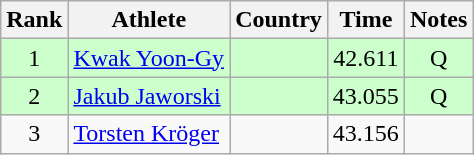<table class="wikitable sortable" style="text-align:center">
<tr>
<th>Rank</th>
<th>Athlete</th>
<th>Country</th>
<th>Time</th>
<th>Notes</th>
</tr>
<tr bgcolor=ccffcc>
<td>1</td>
<td align=left><a href='#'>Kwak Yoon-Gy</a></td>
<td align=left></td>
<td>42.611</td>
<td>Q</td>
</tr>
<tr bgcolor=ccffcc>
<td>2</td>
<td align=left><a href='#'>Jakub Jaworski</a></td>
<td align=left></td>
<td>43.055</td>
<td>Q</td>
</tr>
<tr>
<td>3</td>
<td align=left><a href='#'>Torsten Kröger</a></td>
<td align=left></td>
<td>43.156</td>
<td></td>
</tr>
</table>
